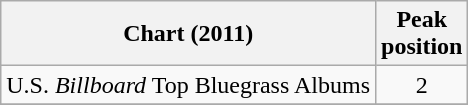<table class="wikitable">
<tr>
<th>Chart (2011)</th>
<th>Peak<br>position</th>
</tr>
<tr>
<td>U.S. <em>Billboard</em> Top Bluegrass Albums</td>
<td align="center">2</td>
</tr>
<tr>
</tr>
</table>
